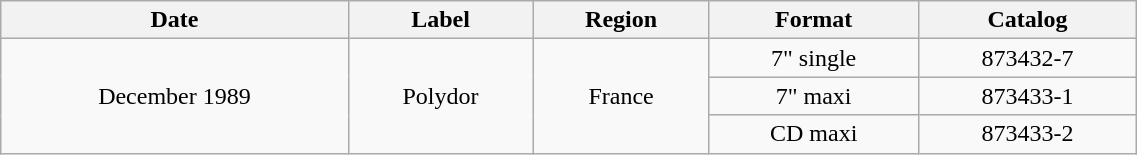<table class="wikitable" style="width:60%;">
<tr>
<th>Date</th>
<th>Label</th>
<th>Region</th>
<th>Format</th>
<th>Catalog</th>
</tr>
<tr>
<td rowspan="3" style="text-align:center;">December 1989</td>
<td rowspan="3" style="text-align:center;">Polydor</td>
<td rowspan="3" style="text-align:center;">France</td>
<td align=center>7" single</td>
<td align=center>873432-7</td>
</tr>
<tr>
<td align=center>7" maxi</td>
<td align=center>873433-1</td>
</tr>
<tr>
<td align=center>CD maxi</td>
<td align=center>873433-2</td>
</tr>
</table>
